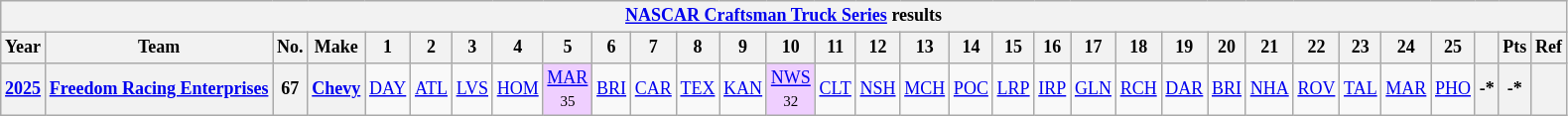<table class="wikitable" style="text-align:center; font-size:75%">
<tr>
<th colspan=32><a href='#'>NASCAR Craftsman Truck Series</a> results</th>
</tr>
<tr>
<th>Year</th>
<th>Team</th>
<th>No.</th>
<th>Make</th>
<th>1</th>
<th>2</th>
<th>3</th>
<th>4</th>
<th>5</th>
<th>6</th>
<th>7</th>
<th>8</th>
<th>9</th>
<th>10</th>
<th>11</th>
<th>12</th>
<th>13</th>
<th>14</th>
<th>15</th>
<th>16</th>
<th>17</th>
<th>18</th>
<th>19</th>
<th>20</th>
<th>21</th>
<th>22</th>
<th>23</th>
<th>24</th>
<th>25</th>
<th></th>
<th>Pts</th>
<th>Ref</th>
</tr>
<tr>
<th><a href='#'>2025</a></th>
<th><a href='#'>Freedom Racing Enterprises</a></th>
<th>67</th>
<th><a href='#'>Chevy</a></th>
<td><a href='#'>DAY</a></td>
<td><a href='#'>ATL</a></td>
<td><a href='#'>LVS</a></td>
<td><a href='#'>HOM</a></td>
<td style="background:#EFCFFF;"><a href='#'>MAR</a><br><small>35</small></td>
<td><a href='#'>BRI</a></td>
<td><a href='#'>CAR</a></td>
<td><a href='#'>TEX</a></td>
<td><a href='#'>KAN</a></td>
<td style="background:#EFCFFF;"><a href='#'>NWS</a><br><small>32</small></td>
<td><a href='#'>CLT</a></td>
<td><a href='#'>NSH</a></td>
<td><a href='#'>MCH</a></td>
<td><a href='#'>POC</a></td>
<td><a href='#'>LRP</a></td>
<td><a href='#'>IRP</a></td>
<td><a href='#'>GLN</a></td>
<td><a href='#'>RCH</a></td>
<td><a href='#'>DAR</a></td>
<td><a href='#'>BRI</a></td>
<td><a href='#'>NHA</a></td>
<td><a href='#'>ROV</a></td>
<td><a href='#'>TAL</a></td>
<td><a href='#'>MAR</a></td>
<td><a href='#'>PHO</a></td>
<th>-*</th>
<th>-*</th>
<th></th>
</tr>
</table>
